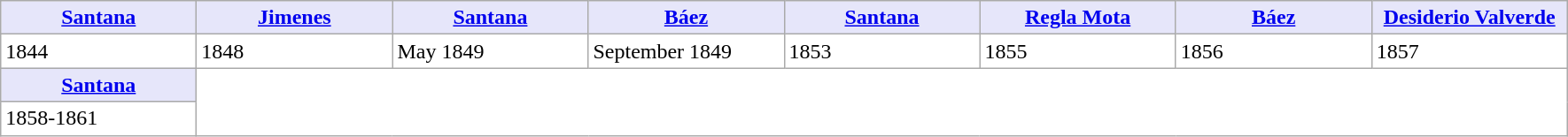<table align="top" border="0" class="sortable wikitable" style="margin-bottom: 10px; background: rgb(255, 255, 255);">
<tr>
<th style="background:Lavender; color:Black" width="140 px"><a href='#'>Santana</a><br></th>
<th style="background:Lavender; color:Black" width="140 px"><a href='#'>Jimenes</a><br></th>
<th style="background:Lavender; color:Black" width="140 px"><a href='#'>Santana</a><br></th>
<th style="background:Lavender; color:Black" width="140 px"><a href='#'>Báez</a><br></th>
<th style="background:Lavender; color:Black" width="140 px"><a href='#'>Santana</a><br></th>
<th style="background:Lavender; color:Black" width="140 px"><a href='#'>Regla Mota</a><br></th>
<th style="background:Lavender; color:Black" width="140 px"><a href='#'>Báez</a><br></th>
<th style="background:Lavender; color:Black" width="140 px"><a href='#'>Desiderio Valverde</a><br></th>
</tr>
<tr>
<td>1844</td>
<td>1848</td>
<td>May 1849</td>
<td>September 1849</td>
<td>1853</td>
<td>1855</td>
<td>1856</td>
<td>1857</td>
</tr>
<tr>
<th style="background:Lavender; color:Black" width="140 px"><a href='#'>Santana</a><br></th>
</tr>
<tr>
<td>1858-1861</td>
</tr>
</table>
